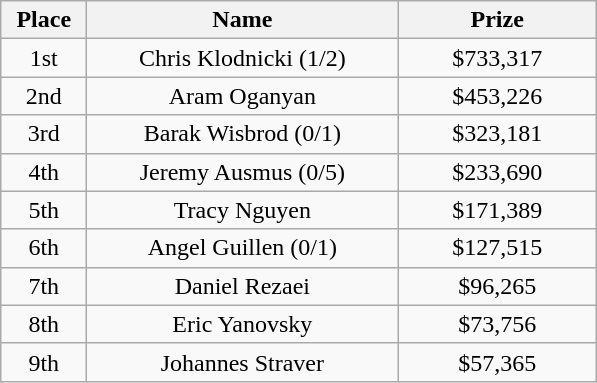<table class="wikitable">
<tr>
<th width="50">Place</th>
<th width="200">Name</th>
<th width="125">Prize</th>
</tr>
<tr>
<td align = "center">1st</td>
<td align = "center"> Chris Klodnicki (1/2)</td>
<td align = "center">$733,317</td>
</tr>
<tr>
<td align = "center">2nd</td>
<td align = "center"> Aram Oganyan</td>
<td align = "center">$453,226</td>
</tr>
<tr>
<td align = "center">3rd</td>
<td align = "center"> Barak Wisbrod (0/1)</td>
<td align = "center">$323,181</td>
</tr>
<tr>
<td align = "center">4th</td>
<td align = "center"> Jeremy Ausmus (0/5)</td>
<td align = "center">$233,690</td>
</tr>
<tr>
<td align = "center">5th</td>
<td align = "center"> Tracy Nguyen</td>
<td align = "center">$171,389</td>
</tr>
<tr>
<td align = "center">6th</td>
<td align = "center"> Angel Guillen (0/1)</td>
<td align = "center">$127,515</td>
</tr>
<tr>
<td align = "center">7th</td>
<td align = "center"> Daniel Rezaei</td>
<td align = "center">$96,265</td>
</tr>
<tr>
<td align = "center">8th</td>
<td align = "center"> Eric Yanovsky</td>
<td align = "center">$73,756</td>
</tr>
<tr>
<td align = "center">9th</td>
<td align = "center"> Johannes Straver</td>
<td align = "center">$57,365</td>
</tr>
</table>
